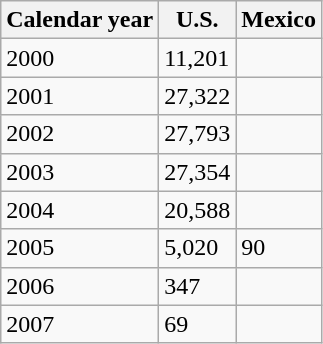<table class="wikitable">
<tr>
<th>Calendar year</th>
<th>U.S.</th>
<th>Mexico</th>
</tr>
<tr>
<td>2000</td>
<td>11,201</td>
<td></td>
</tr>
<tr>
<td>2001</td>
<td>27,322</td>
<td></td>
</tr>
<tr>
<td>2002</td>
<td>27,793</td>
<td></td>
</tr>
<tr>
<td>2003</td>
<td>27,354</td>
<td></td>
</tr>
<tr>
<td>2004</td>
<td>20,588</td>
<td></td>
</tr>
<tr>
<td>2005</td>
<td>5,020</td>
<td>90</td>
</tr>
<tr>
<td>2006</td>
<td>347</td>
<td></td>
</tr>
<tr>
<td>2007</td>
<td>69</td>
<td></td>
</tr>
</table>
